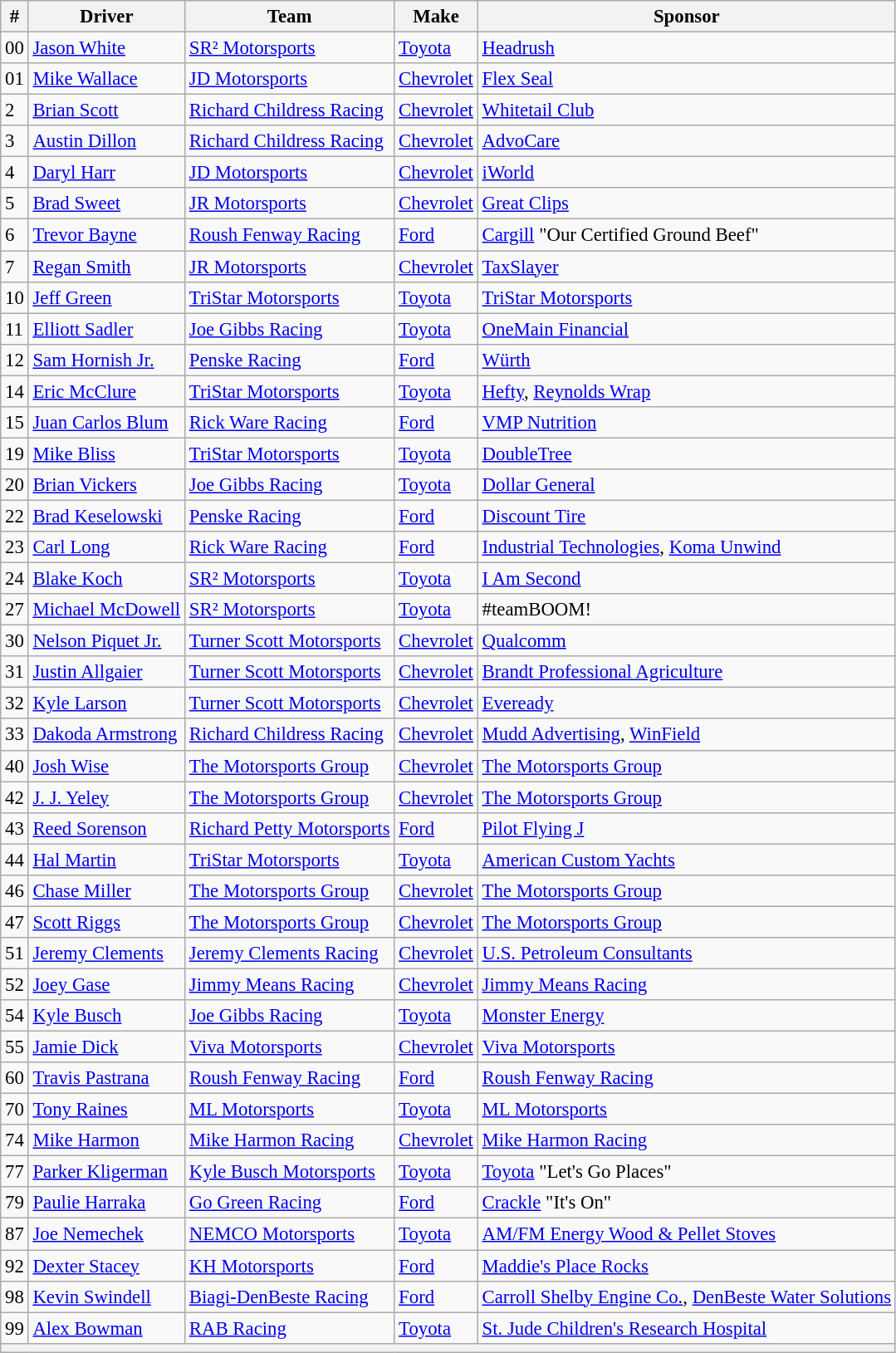<table class="wikitable" style="font-size:95%">
<tr>
<th>#</th>
<th>Driver</th>
<th>Team</th>
<th>Make</th>
<th>Sponsor</th>
</tr>
<tr>
<td>00</td>
<td><a href='#'>Jason White</a></td>
<td><a href='#'>SR² Motorsports</a></td>
<td><a href='#'>Toyota</a></td>
<td><a href='#'>Headrush</a></td>
</tr>
<tr>
<td>01</td>
<td><a href='#'>Mike Wallace</a></td>
<td><a href='#'>JD Motorsports</a></td>
<td><a href='#'>Chevrolet</a></td>
<td><a href='#'>Flex Seal</a></td>
</tr>
<tr>
<td>2</td>
<td><a href='#'>Brian Scott</a></td>
<td><a href='#'>Richard Childress Racing</a></td>
<td><a href='#'>Chevrolet</a></td>
<td><a href='#'>Whitetail Club</a></td>
</tr>
<tr>
<td>3</td>
<td><a href='#'>Austin Dillon</a></td>
<td><a href='#'>Richard Childress Racing</a></td>
<td><a href='#'>Chevrolet</a></td>
<td><a href='#'>AdvoCare</a></td>
</tr>
<tr>
<td>4</td>
<td><a href='#'>Daryl Harr</a></td>
<td><a href='#'>JD Motorsports</a></td>
<td><a href='#'>Chevrolet</a></td>
<td><a href='#'>iWorld</a></td>
</tr>
<tr>
<td>5</td>
<td><a href='#'>Brad Sweet</a></td>
<td><a href='#'>JR Motorsports</a></td>
<td><a href='#'>Chevrolet</a></td>
<td><a href='#'>Great Clips</a></td>
</tr>
<tr>
<td>6</td>
<td><a href='#'>Trevor Bayne</a></td>
<td><a href='#'>Roush Fenway Racing</a></td>
<td><a href='#'>Ford</a></td>
<td><a href='#'>Cargill</a> "Our Certified Ground Beef"</td>
</tr>
<tr>
<td>7</td>
<td><a href='#'>Regan Smith</a></td>
<td><a href='#'>JR Motorsports</a></td>
<td><a href='#'>Chevrolet</a></td>
<td><a href='#'>TaxSlayer</a></td>
</tr>
<tr>
<td>10</td>
<td><a href='#'>Jeff Green</a></td>
<td><a href='#'>TriStar Motorsports</a></td>
<td><a href='#'>Toyota</a></td>
<td><a href='#'>TriStar Motorsports</a></td>
</tr>
<tr>
<td>11</td>
<td><a href='#'>Elliott Sadler</a></td>
<td><a href='#'>Joe Gibbs Racing</a></td>
<td><a href='#'>Toyota</a></td>
<td><a href='#'>OneMain Financial</a></td>
</tr>
<tr>
<td>12</td>
<td><a href='#'>Sam Hornish Jr.</a></td>
<td><a href='#'>Penske Racing</a></td>
<td><a href='#'>Ford</a></td>
<td><a href='#'>Würth</a></td>
</tr>
<tr>
<td>14</td>
<td><a href='#'>Eric McClure</a></td>
<td><a href='#'>TriStar Motorsports</a></td>
<td><a href='#'>Toyota</a></td>
<td><a href='#'>Hefty</a>, <a href='#'>Reynolds Wrap</a></td>
</tr>
<tr>
<td>15</td>
<td><a href='#'>Juan Carlos Blum</a></td>
<td><a href='#'>Rick Ware Racing</a></td>
<td><a href='#'>Ford</a></td>
<td><a href='#'>VMP Nutrition</a></td>
</tr>
<tr>
<td>19</td>
<td><a href='#'>Mike Bliss</a></td>
<td><a href='#'>TriStar Motorsports</a></td>
<td><a href='#'>Toyota</a></td>
<td><a href='#'>DoubleTree</a></td>
</tr>
<tr>
<td>20</td>
<td><a href='#'>Brian Vickers</a></td>
<td><a href='#'>Joe Gibbs Racing</a></td>
<td><a href='#'>Toyota</a></td>
<td><a href='#'>Dollar General</a></td>
</tr>
<tr>
<td>22</td>
<td><a href='#'>Brad Keselowski</a></td>
<td><a href='#'>Penske Racing</a></td>
<td><a href='#'>Ford</a></td>
<td><a href='#'>Discount Tire</a></td>
</tr>
<tr>
<td>23</td>
<td><a href='#'>Carl Long</a></td>
<td><a href='#'>Rick Ware Racing</a></td>
<td><a href='#'>Ford</a></td>
<td><a href='#'>Industrial Technologies</a>, <a href='#'>Koma Unwind</a></td>
</tr>
<tr>
<td>24</td>
<td><a href='#'>Blake Koch</a></td>
<td><a href='#'>SR² Motorsports</a></td>
<td><a href='#'>Toyota</a></td>
<td><a href='#'>I Am Second</a></td>
</tr>
<tr>
<td>27</td>
<td><a href='#'>Michael McDowell</a></td>
<td><a href='#'>SR² Motorsports</a></td>
<td><a href='#'>Toyota</a></td>
<td>#teamBOOM!</td>
</tr>
<tr>
<td>30</td>
<td><a href='#'>Nelson Piquet Jr.</a></td>
<td><a href='#'>Turner Scott Motorsports</a></td>
<td><a href='#'>Chevrolet</a></td>
<td><a href='#'>Qualcomm</a></td>
</tr>
<tr>
<td>31</td>
<td><a href='#'>Justin Allgaier</a></td>
<td><a href='#'>Turner Scott Motorsports</a></td>
<td><a href='#'>Chevrolet</a></td>
<td><a href='#'>Brandt Professional Agriculture</a></td>
</tr>
<tr>
<td>32</td>
<td><a href='#'>Kyle Larson</a></td>
<td><a href='#'>Turner Scott Motorsports</a></td>
<td><a href='#'>Chevrolet</a></td>
<td><a href='#'>Eveready</a></td>
</tr>
<tr>
<td>33</td>
<td><a href='#'>Dakoda Armstrong</a></td>
<td><a href='#'>Richard Childress Racing</a></td>
<td><a href='#'>Chevrolet</a></td>
<td><a href='#'>Mudd Advertising</a>, <a href='#'>WinField</a></td>
</tr>
<tr>
<td>40</td>
<td><a href='#'>Josh Wise</a></td>
<td><a href='#'>The Motorsports Group</a></td>
<td><a href='#'>Chevrolet</a></td>
<td><a href='#'>The Motorsports Group</a></td>
</tr>
<tr>
<td>42</td>
<td><a href='#'>J. J. Yeley</a></td>
<td><a href='#'>The Motorsports Group</a></td>
<td><a href='#'>Chevrolet</a></td>
<td><a href='#'>The Motorsports Group</a></td>
</tr>
<tr>
<td>43</td>
<td><a href='#'>Reed Sorenson</a></td>
<td><a href='#'>Richard Petty Motorsports</a></td>
<td><a href='#'>Ford</a></td>
<td><a href='#'>Pilot Flying J</a></td>
</tr>
<tr>
<td>44</td>
<td><a href='#'>Hal Martin</a></td>
<td><a href='#'>TriStar Motorsports</a></td>
<td><a href='#'>Toyota</a></td>
<td><a href='#'>American Custom Yachts</a></td>
</tr>
<tr>
<td>46</td>
<td><a href='#'>Chase Miller</a></td>
<td><a href='#'>The Motorsports Group</a></td>
<td><a href='#'>Chevrolet</a></td>
<td><a href='#'>The Motorsports Group</a></td>
</tr>
<tr>
<td>47</td>
<td><a href='#'>Scott Riggs</a></td>
<td><a href='#'>The Motorsports Group</a></td>
<td><a href='#'>Chevrolet</a></td>
<td><a href='#'>The Motorsports Group</a></td>
</tr>
<tr>
<td>51</td>
<td><a href='#'>Jeremy Clements</a></td>
<td><a href='#'>Jeremy Clements Racing</a></td>
<td><a href='#'>Chevrolet</a></td>
<td><a href='#'>U.S. Petroleum Consultants</a></td>
</tr>
<tr>
<td>52</td>
<td><a href='#'>Joey Gase</a></td>
<td><a href='#'>Jimmy Means Racing</a></td>
<td><a href='#'>Chevrolet</a></td>
<td><a href='#'>Jimmy Means Racing</a></td>
</tr>
<tr>
<td>54</td>
<td><a href='#'>Kyle Busch</a></td>
<td><a href='#'>Joe Gibbs Racing</a></td>
<td><a href='#'>Toyota</a></td>
<td><a href='#'>Monster Energy</a></td>
</tr>
<tr>
<td>55</td>
<td><a href='#'>Jamie Dick</a></td>
<td><a href='#'>Viva Motorsports</a></td>
<td><a href='#'>Chevrolet</a></td>
<td><a href='#'>Viva Motorsports</a></td>
</tr>
<tr>
<td>60</td>
<td><a href='#'>Travis Pastrana</a></td>
<td><a href='#'>Roush Fenway Racing</a></td>
<td><a href='#'>Ford</a></td>
<td><a href='#'>Roush Fenway Racing</a></td>
</tr>
<tr>
<td>70</td>
<td><a href='#'>Tony Raines</a></td>
<td><a href='#'>ML Motorsports</a></td>
<td><a href='#'>Toyota</a></td>
<td><a href='#'>ML Motorsports</a></td>
</tr>
<tr>
<td>74</td>
<td><a href='#'>Mike Harmon</a></td>
<td><a href='#'>Mike Harmon Racing</a></td>
<td><a href='#'>Chevrolet</a></td>
<td><a href='#'>Mike Harmon Racing</a></td>
</tr>
<tr>
<td>77</td>
<td><a href='#'>Parker Kligerman</a></td>
<td><a href='#'>Kyle Busch Motorsports</a></td>
<td><a href='#'>Toyota</a></td>
<td><a href='#'>Toyota</a> "Let's Go Places"</td>
</tr>
<tr>
<td>79</td>
<td><a href='#'>Paulie Harraka</a></td>
<td><a href='#'>Go Green Racing</a></td>
<td><a href='#'>Ford</a></td>
<td><a href='#'>Crackle</a> "It's On"</td>
</tr>
<tr>
<td>87</td>
<td><a href='#'>Joe Nemechek</a></td>
<td><a href='#'>NEMCO Motorsports</a></td>
<td><a href='#'>Toyota</a></td>
<td><a href='#'>AM/FM Energy Wood & Pellet Stoves</a></td>
</tr>
<tr>
<td>92</td>
<td><a href='#'>Dexter Stacey</a></td>
<td><a href='#'>KH Motorsports</a></td>
<td><a href='#'>Ford</a></td>
<td><a href='#'>Maddie's Place Rocks</a></td>
</tr>
<tr>
<td>98</td>
<td><a href='#'>Kevin Swindell</a></td>
<td><a href='#'>Biagi-DenBeste Racing</a></td>
<td><a href='#'>Ford</a></td>
<td><a href='#'>Carroll Shelby Engine Co.</a>, <a href='#'>DenBeste Water Solutions</a></td>
</tr>
<tr>
<td>99</td>
<td><a href='#'>Alex Bowman</a></td>
<td><a href='#'>RAB Racing</a></td>
<td><a href='#'>Toyota</a></td>
<td><a href='#'>St. Jude Children's Research Hospital</a></td>
</tr>
<tr>
<th colspan="5"></th>
</tr>
</table>
